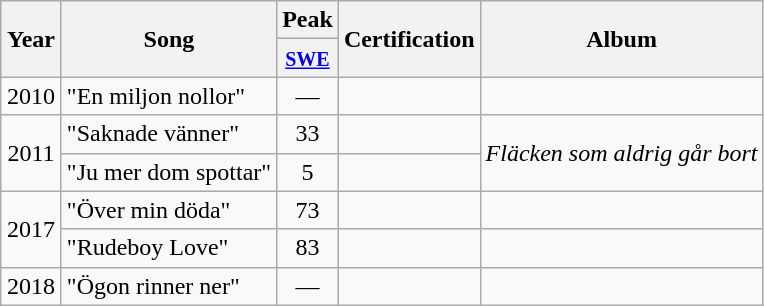<table class="wikitable">
<tr>
<th width="33" rowspan="2" style="text-align:center;">Year</th>
<th rowspan="2">Song</th>
<th colspan="1">Peak</th>
<th rowspan="2">Certification</th>
<th rowspan="2">Album</th>
</tr>
<tr>
<th align="center"><a href='#'><small>SWE</small></a><br></th>
</tr>
<tr>
<td align="center">2010</td>
<td>"En miljon nollor"</td>
<td align="center">—</td>
<td align="center"></td>
<td></td>
</tr>
<tr>
<td align="center" rowspan="2">2011</td>
<td>"Saknade vänner"</td>
<td align="center">33</td>
<td align="center"></td>
<td rowspan="2"><em>Fläcken som aldrig går bort</em></td>
</tr>
<tr>
<td>"Ju mer dom spottar"</td>
<td align="center">5</td>
<td align="center"></td>
</tr>
<tr>
<td align="center" rowspan="2">2017</td>
<td>"Över min döda"</td>
<td align="center">73<br></td>
<td align="center"></td>
<td></td>
</tr>
<tr>
<td>"Rudeboy Love"</td>
<td align="center">83<br></td>
<td align="center"></td>
<td></td>
</tr>
<tr>
<td align="center">2018</td>
<td>"Ögon rinner ner"</td>
<td align="center">—</td>
<td align="center"></td>
<td></td>
</tr>
</table>
